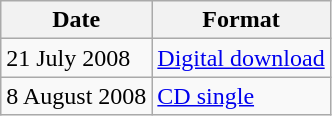<table class="wikitable" border="1">
<tr>
<th>Date</th>
<th>Format</th>
</tr>
<tr>
<td>21 July 2008</td>
<td><a href='#'>Digital download</a></td>
</tr>
<tr>
<td>8 August 2008</td>
<td><a href='#'>CD single</a></td>
</tr>
</table>
